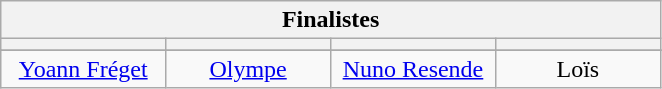<table class="wikitable" text=align:center>
<tr>
<th colspan=4 style="width:95%;">Finalistes</th>
</tr>
<tr>
<th style="width:23%;" scope="col"></th>
<th style="width:23%;" scope="col"></th>
<th style="width:23%;" scope="col"></th>
<th style="width:23%;" scope="col"></th>
</tr>
<tr>
</tr>
<tr align="center" valign="top">
<td><a href='#'>Yoann Fréget</a></td>
<td><a href='#'>Olympe</a></td>
<td><a href='#'>Nuno Resende</a></td>
<td>Loïs</td>
</tr>
</table>
